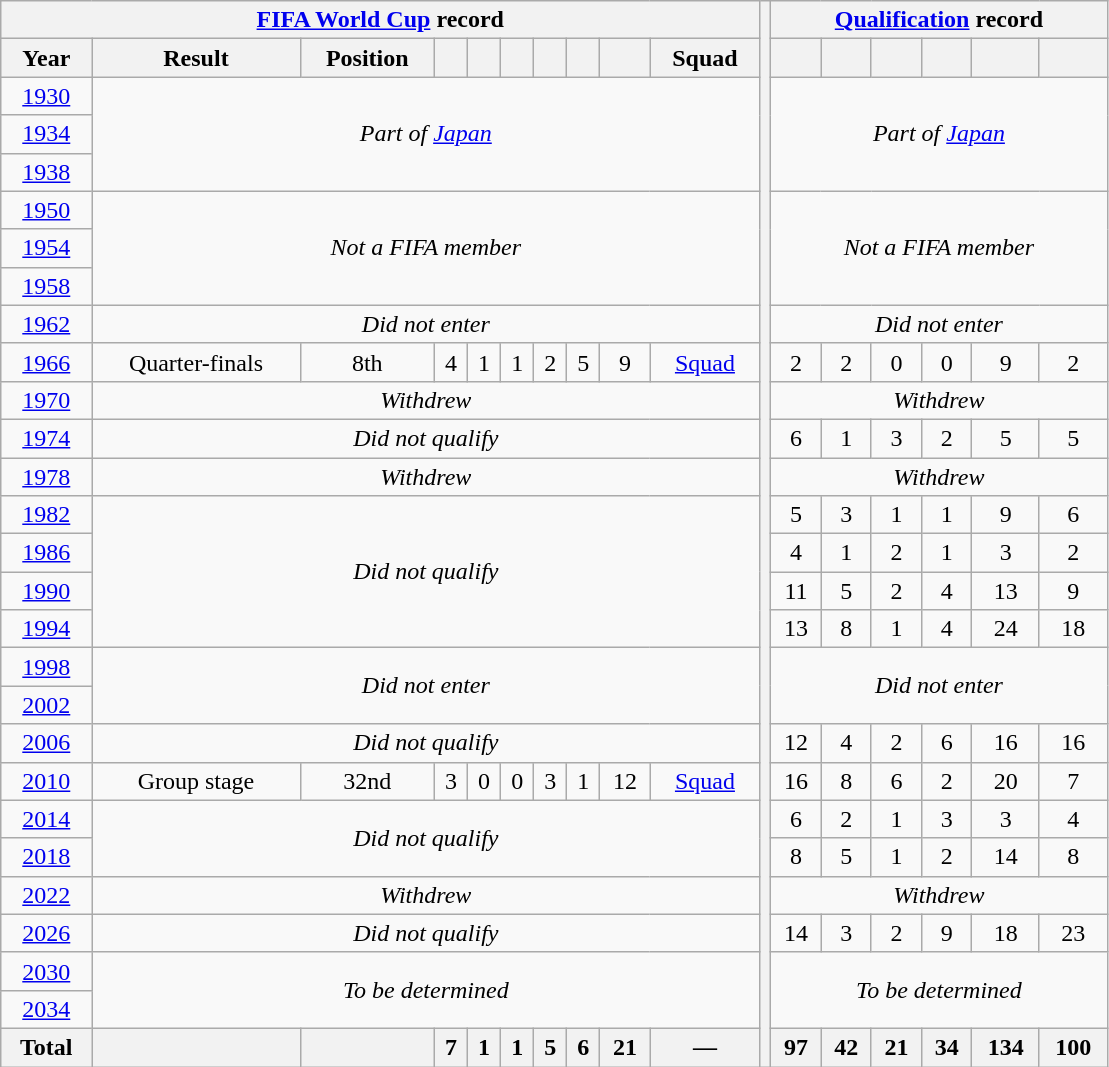<table class="wikitable" style="text-align: center;">
<tr>
<th colspan=10><a href='#'>FIFA World Cup</a> record</th>
<th width=1% rowspan=28></th>
<th colspan=7><a href='#'>Qualification</a> record</th>
</tr>
<tr>
<th>Year</th>
<th>Result</th>
<th>Position</th>
<th></th>
<th></th>
<th></th>
<th></th>
<th></th>
<th></th>
<th>Squad</th>
<th></th>
<th></th>
<th></th>
<th></th>
<th></th>
<th></th>
</tr>
<tr>
<td> <a href='#'>1930</a></td>
<td colspan=9 rowspan=3><em>Part of  <a href='#'>Japan</a></em></td>
<td colspan=6 rowspan=3><em>Part of  <a href='#'>Japan</a></em></td>
</tr>
<tr>
<td> <a href='#'>1934</a></td>
</tr>
<tr>
<td> <a href='#'>1938</a></td>
</tr>
<tr>
<td> <a href='#'>1950</a></td>
<td colspan=9 rowspan=3><em>Not a FIFA member</em></td>
<td colspan=6 rowspan=3><em>Not a FIFA member</em></td>
</tr>
<tr>
<td> <a href='#'>1954</a></td>
</tr>
<tr>
<td> <a href='#'>1958</a></td>
</tr>
<tr>
<td> <a href='#'>1962</a></td>
<td colspan=9><em>Did not enter</em></td>
<td colspan=6><em>Did not enter</em></td>
</tr>
<tr>
<td> <a href='#'>1966</a></td>
<td>Quarter-finals</td>
<td>8th</td>
<td>4</td>
<td>1</td>
<td>1</td>
<td>2</td>
<td>5</td>
<td>9</td>
<td><a href='#'>Squad</a></td>
<td>2</td>
<td>2</td>
<td>0</td>
<td>0</td>
<td>9</td>
<td>2</td>
</tr>
<tr>
<td> <a href='#'>1970</a></td>
<td colspan=9><em>Withdrew</em></td>
<td colspan=6><em>Withdrew</em></td>
</tr>
<tr>
<td> <a href='#'>1974</a></td>
<td colspan=9><em>Did not qualify</em></td>
<td>6</td>
<td>1</td>
<td>3</td>
<td>2</td>
<td>5</td>
<td>5</td>
</tr>
<tr>
<td> <a href='#'>1978</a></td>
<td colspan=9><em>Withdrew</em></td>
<td colspan=6><em>Withdrew</em></td>
</tr>
<tr>
<td> <a href='#'>1982</a></td>
<td colspan=9 rowspan=4><em>Did not qualify</em></td>
<td>5</td>
<td>3</td>
<td>1</td>
<td>1</td>
<td>9</td>
<td>6</td>
</tr>
<tr>
<td> <a href='#'>1986</a></td>
<td>4</td>
<td>1</td>
<td>2</td>
<td>1</td>
<td>3</td>
<td>2</td>
</tr>
<tr>
<td> <a href='#'>1990</a></td>
<td>11</td>
<td>5</td>
<td>2</td>
<td>4</td>
<td>13</td>
<td>9</td>
</tr>
<tr>
<td> <a href='#'>1994</a></td>
<td>13</td>
<td>8</td>
<td>1</td>
<td>4</td>
<td>24</td>
<td>18</td>
</tr>
<tr>
<td> <a href='#'>1998</a></td>
<td colspan=9 rowspan=2><em>Did not enter</em></td>
<td colspan=6 rowspan=2><em>Did not enter</em></td>
</tr>
<tr>
<td>  <a href='#'>2002</a></td>
</tr>
<tr>
<td> <a href='#'>2006</a></td>
<td colspan=9><em>Did not qualify</em></td>
<td>12</td>
<td>4</td>
<td>2</td>
<td>6</td>
<td>16</td>
<td>16</td>
</tr>
<tr>
<td> <a href='#'>2010</a></td>
<td>Group stage</td>
<td>32nd</td>
<td>3</td>
<td>0</td>
<td>0</td>
<td>3</td>
<td>1</td>
<td>12</td>
<td><a href='#'>Squad</a></td>
<td>16</td>
<td>8</td>
<td>6</td>
<td>2</td>
<td>20</td>
<td>7</td>
</tr>
<tr>
<td> <a href='#'>2014</a></td>
<td colspan=9 rowspan=2><em>Did not qualify</em></td>
<td>6</td>
<td>2</td>
<td>1</td>
<td>3</td>
<td>3</td>
<td>4</td>
</tr>
<tr>
<td> <a href='#'>2018</a></td>
<td>8</td>
<td>5</td>
<td>1</td>
<td>2</td>
<td>14</td>
<td>8</td>
</tr>
<tr>
<td> <a href='#'>2022</a></td>
<td colspan=9><em>Withdrew</em></td>
<td colspan=6><em>Withdrew</em></td>
</tr>
<tr>
<td>   <a href='#'>2026</a></td>
<td colspan=9><em>Did not qualify</em></td>
<td>14</td>
<td>3</td>
<td>2</td>
<td>9</td>
<td>18</td>
<td>23</td>
</tr>
<tr>
<td>   <a href='#'>2030</a></td>
<td colspan=9 rowspan=2><em>To be determined</em></td>
<td colspan=6 rowspan=2><em>To be determined</em></td>
</tr>
<tr>
<td> <a href='#'>2034</a></td>
</tr>
<tr>
<th>Total</th>
<th></th>
<th></th>
<th>7</th>
<th>1</th>
<th>1</th>
<th>5</th>
<th>6</th>
<th>21</th>
<th>—</th>
<th>97</th>
<th>42</th>
<th>21</th>
<th>34</th>
<th>134</th>
<th>100</th>
</tr>
</table>
